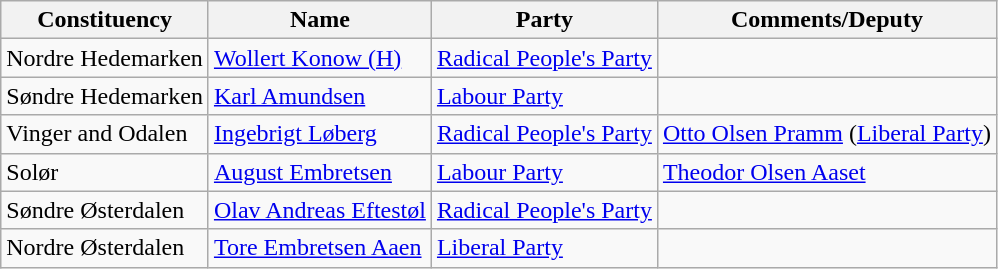<table class="wikitable">
<tr>
<th>Constituency</th>
<th>Name</th>
<th>Party</th>
<th>Comments/Deputy</th>
</tr>
<tr>
<td>Nordre Hedemarken</td>
<td><a href='#'>Wollert Konow (H)</a></td>
<td><a href='#'>Radical People's Party</a></td>
<td></td>
</tr>
<tr>
<td>Søndre Hedemarken</td>
<td><a href='#'>Karl Amundsen</a></td>
<td><a href='#'>Labour Party</a></td>
<td></td>
</tr>
<tr>
<td>Vinger and Odalen</td>
<td><a href='#'>Ingebrigt Løberg</a></td>
<td><a href='#'>Radical People's Party</a></td>
<td><a href='#'>Otto Olsen Pramm</a> (<a href='#'>Liberal Party</a>)</td>
</tr>
<tr>
<td>Solør</td>
<td><a href='#'>August Embretsen</a></td>
<td><a href='#'>Labour Party</a></td>
<td><a href='#'>Theodor Olsen Aaset</a></td>
</tr>
<tr>
<td>Søndre Østerdalen</td>
<td><a href='#'>Olav Andreas Eftestøl</a></td>
<td><a href='#'>Radical People's Party</a></td>
<td></td>
</tr>
<tr>
<td>Nordre Østerdalen</td>
<td><a href='#'>Tore Embretsen Aaen</a></td>
<td><a href='#'>Liberal Party</a></td>
<td></td>
</tr>
</table>
